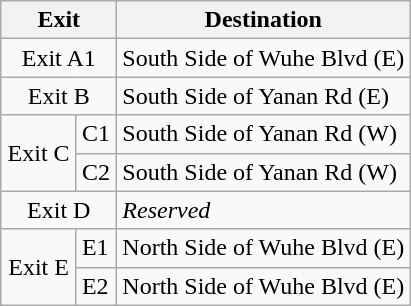<table class="wikitable">
<tr>
<th style="width:70px" colspan="2">Exit</th>
<th>Destination</th>
</tr>
<tr>
<td align="center" colspan="2">Exit A1</td>
<td>South Side of Wuhe Blvd (E)</td>
</tr>
<tr>
<td align="center" colspan="2">Exit B</td>
<td>South Side of Yanan Rd (E)</td>
</tr>
<tr>
<td align="center" rowspan="2">Exit C</td>
<td>C1</td>
<td>South Side of Yanan Rd (W)</td>
</tr>
<tr>
<td>C2</td>
<td>South Side of Yanan Rd (W)</td>
</tr>
<tr>
<td align="center" colspan="2">Exit D</td>
<td><em>Reserved</em></td>
</tr>
<tr>
<td align="center" rowspan="2">Exit E</td>
<td>E1</td>
<td>North Side of Wuhe Blvd (E)</td>
</tr>
<tr>
<td>E2</td>
<td>North Side of Wuhe Blvd (E)</td>
</tr>
</table>
